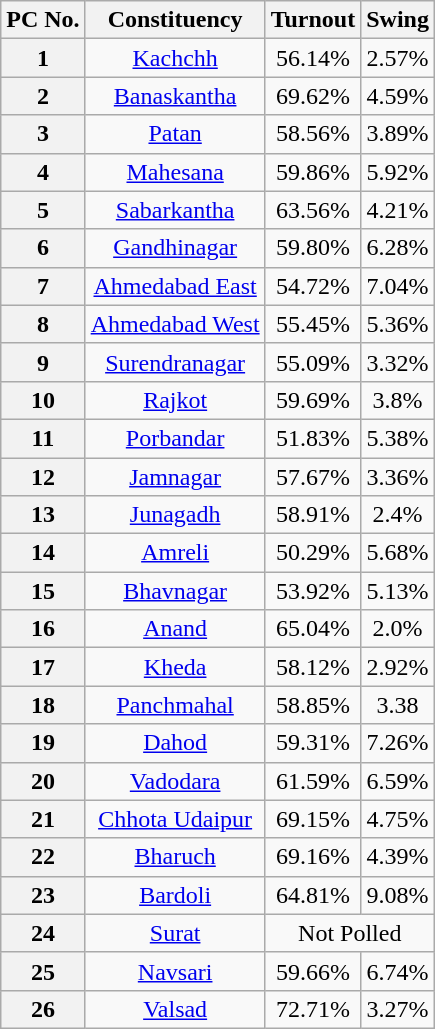<table class="wikitable sortable" style="text-align:center;">
<tr>
<th>PC No.</th>
<th>Constituency</th>
<th>Turnout</th>
<th>Swing</th>
</tr>
<tr>
<th>1</th>
<td><a href='#'>Kachchh</a></td>
<td>56.14%</td>
<td>2.57%</td>
</tr>
<tr>
<th>2</th>
<td><a href='#'>Banaskantha</a></td>
<td>69.62%</td>
<td>4.59%</td>
</tr>
<tr>
<th>3</th>
<td><a href='#'>Patan</a></td>
<td>58.56%</td>
<td>3.89%</td>
</tr>
<tr>
<th>4</th>
<td><a href='#'>Mahesana</a></td>
<td>59.86%</td>
<td>5.92%</td>
</tr>
<tr>
<th>5</th>
<td><a href='#'>Sabarkantha</a></td>
<td>63.56%</td>
<td>4.21%</td>
</tr>
<tr>
<th>6</th>
<td><a href='#'>Gandhinagar</a></td>
<td>59.80%</td>
<td>6.28%</td>
</tr>
<tr>
<th>7</th>
<td><a href='#'>Ahmedabad East</a></td>
<td>54.72%</td>
<td>7.04%</td>
</tr>
<tr>
<th>8</th>
<td><a href='#'>Ahmedabad West</a></td>
<td>55.45%</td>
<td>5.36%</td>
</tr>
<tr>
<th>9</th>
<td><a href='#'>Surendranagar</a></td>
<td>55.09%</td>
<td>3.32%</td>
</tr>
<tr>
<th>10</th>
<td><a href='#'>Rajkot</a></td>
<td>59.69%</td>
<td>3.8%</td>
</tr>
<tr>
<th>11</th>
<td><a href='#'>Porbandar</a></td>
<td>51.83%</td>
<td>5.38%</td>
</tr>
<tr>
<th>12</th>
<td><a href='#'>Jamnagar</a></td>
<td>57.67%</td>
<td>3.36%</td>
</tr>
<tr>
<th>13</th>
<td><a href='#'>Junagadh</a></td>
<td>58.91%</td>
<td>2.4%</td>
</tr>
<tr>
<th>14</th>
<td><a href='#'>Amreli</a></td>
<td>50.29%</td>
<td>5.68%</td>
</tr>
<tr>
<th>15</th>
<td><a href='#'>Bhavnagar</a></td>
<td>53.92%</td>
<td>5.13%</td>
</tr>
<tr>
<th>16</th>
<td><a href='#'>Anand</a></td>
<td>65.04%</td>
<td>2.0%</td>
</tr>
<tr>
<th>17</th>
<td><a href='#'>Kheda</a></td>
<td>58.12%</td>
<td>2.92%</td>
</tr>
<tr>
<th>18</th>
<td><a href='#'>Panchmahal</a></td>
<td>58.85%</td>
<td>3.38</td>
</tr>
<tr>
<th>19</th>
<td><a href='#'>Dahod</a></td>
<td>59.31%</td>
<td>7.26%</td>
</tr>
<tr>
<th>20</th>
<td><a href='#'>Vadodara</a></td>
<td>61.59%</td>
<td>6.59%</td>
</tr>
<tr>
<th>21</th>
<td><a href='#'>Chhota Udaipur</a></td>
<td>69.15%</td>
<td>4.75%</td>
</tr>
<tr>
<th>22</th>
<td><a href='#'>Bharuch</a></td>
<td>69.16%</td>
<td>4.39%</td>
</tr>
<tr>
<th>23</th>
<td><a href='#'>Bardoli</a></td>
<td>64.81%</td>
<td>9.08%</td>
</tr>
<tr>
<th>24</th>
<td><a href='#'>Surat</a></td>
<td colspan=2>Not Polled</td>
</tr>
<tr>
<th>25</th>
<td><a href='#'>Navsari</a></td>
<td>59.66%</td>
<td>6.74%</td>
</tr>
<tr>
<th>26</th>
<td><a href='#'>Valsad</a></td>
<td>72.71%</td>
<td>3.27%</td>
</tr>
</table>
